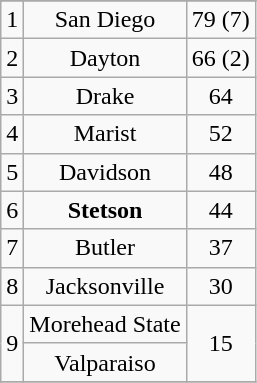<table class="wikitable">
<tr align="center">
</tr>
<tr align="center">
<td>1</td>
<td>San Diego</td>
<td>79 (7)</td>
</tr>
<tr align="center">
<td>2</td>
<td>Dayton</td>
<td>66 (2)</td>
</tr>
<tr align="center">
<td>3</td>
<td>Drake</td>
<td>64</td>
</tr>
<tr align="center">
<td>4</td>
<td>Marist</td>
<td>52</td>
</tr>
<tr align="center">
<td>5</td>
<td>Davidson</td>
<td>48</td>
</tr>
<tr align="center">
<td>6</td>
<td><strong>Stetson</strong></td>
<td>44</td>
</tr>
<tr align="center">
<td>7</td>
<td>Butler</td>
<td>37</td>
</tr>
<tr align="center">
<td>8</td>
<td>Jacksonville</td>
<td>30</td>
</tr>
<tr align="center">
<td rowspan=2>9</td>
<td>Morehead State</td>
<td rowspan=2>15</td>
</tr>
<tr align="center">
<td>Valparaiso</td>
</tr>
<tr>
</tr>
</table>
